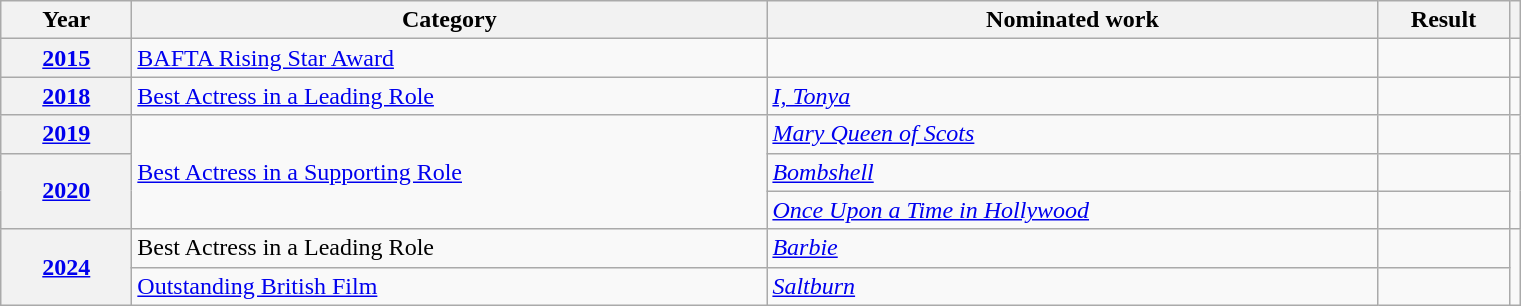<table class=wikitable>
<tr>
<th scope="col" style="width:5em;">Year</th>
<th scope="col" style="width:26em;">Category</th>
<th scope="col" style="width:25em;">Nominated work</th>
<th scope="col" style="width:5em;">Result</th>
<th scope="col"></th>
</tr>
<tr>
<th Scope=row, style="text-align:center;"><a href='#'>2015</a></th>
<td><a href='#'>BAFTA Rising Star Award</a></td>
<td></td>
<td></td>
<td style="text-align:center;"></td>
</tr>
<tr>
<th scope="row"><a href='#'>2018</a></th>
<td><a href='#'>Best Actress in a Leading Role</a></td>
<td><em><a href='#'>I, Tonya</a></em></td>
<td></td>
<td style="text-align:center;"></td>
</tr>
<tr>
<th scope="row"><a href='#'>2019</a></th>
<td rowspan="3"><a href='#'>Best Actress in a Supporting Role</a></td>
<td><em><a href='#'>Mary Queen of Scots</a></em></td>
<td></td>
<td style="text-align:center;"></td>
</tr>
<tr>
<th scope="row" rowspan="2"><a href='#'>2020</a></th>
<td><em><a href='#'>Bombshell</a></em></td>
<td></td>
<td style="text-align:center;" rowspan="2"></td>
</tr>
<tr>
<td><em><a href='#'>Once Upon a Time in Hollywood</a></em></td>
<td></td>
</tr>
<tr>
<th scope="row" rowspan="2"><a href='#'>2024</a></th>
<td>Best Actress in a Leading Role</td>
<td><a href='#'><em>Barbie</em></a></td>
<td></td>
<td style="text-align:center;" rowspan="2"></td>
</tr>
<tr>
<td><a href='#'>Outstanding British Film</a></td>
<td><em><a href='#'>Saltburn</a></em></td>
<td></td>
</tr>
</table>
